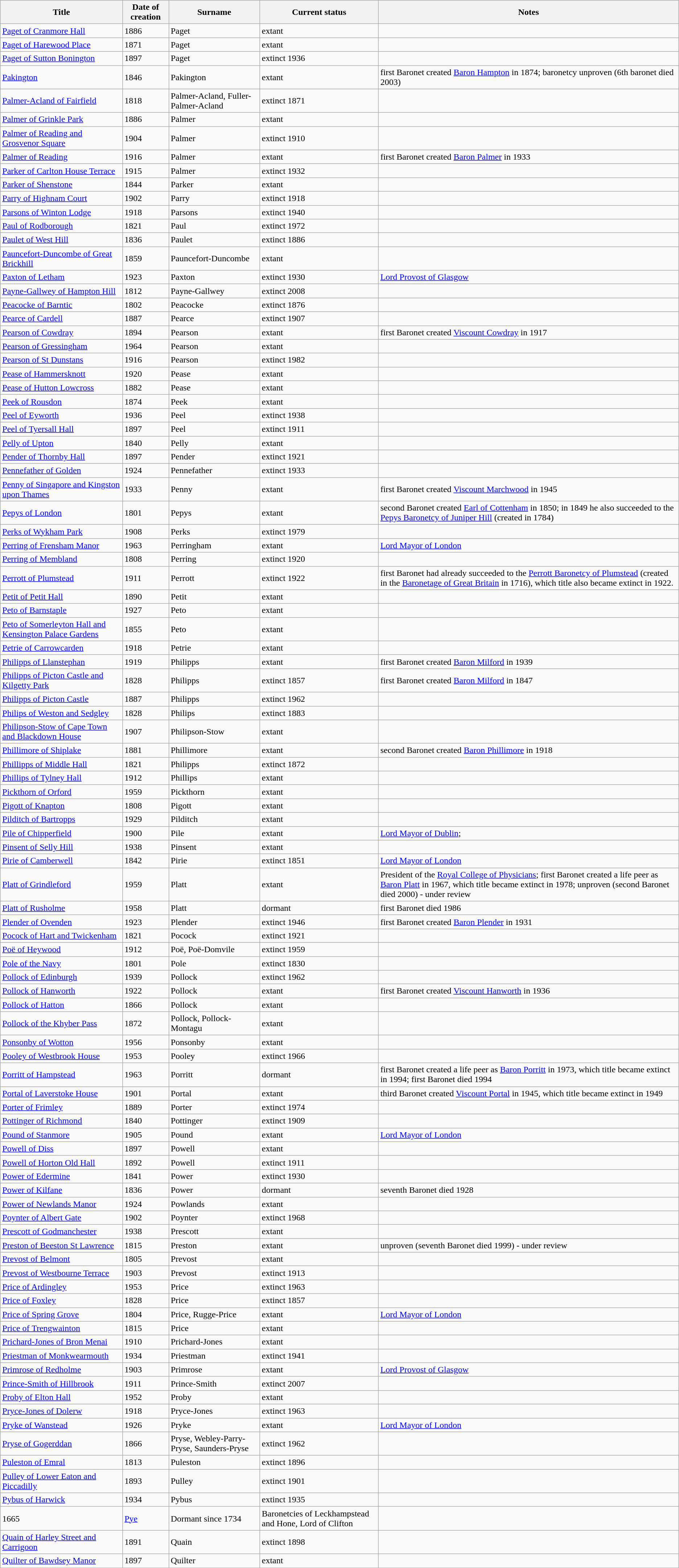<table class="wikitable">
<tr>
<th>Title</th>
<th>Date of creation</th>
<th>Surname</th>
<th>Current status</th>
<th>Notes</th>
</tr>
<tr>
<td><a href='#'>Paget of Cranmore Hall</a></td>
<td>1886</td>
<td>Paget</td>
<td>extant</td>
<td></td>
</tr>
<tr>
<td><a href='#'>Paget of Harewood Place</a></td>
<td>1871</td>
<td>Paget</td>
<td>extant</td>
<td></td>
</tr>
<tr>
<td><a href='#'>Paget of Sutton Bonington</a></td>
<td>1897</td>
<td>Paget</td>
<td>extinct 1936</td>
<td></td>
</tr>
<tr>
<td><a href='#'>Pakington</a></td>
<td>1846</td>
<td>Pakington</td>
<td>extant</td>
<td>first Baronet created <a href='#'>Baron Hampton</a> in 1874; baronetcy unproven (6th baronet died 2003)</td>
</tr>
<tr>
<td><a href='#'>Palmer-Acland of Fairfield</a></td>
<td>1818</td>
<td>Palmer-Acland, Fuller-Palmer-Acland</td>
<td>extinct 1871</td>
<td></td>
</tr>
<tr>
<td><a href='#'>Palmer of Grinkle Park</a></td>
<td>1886</td>
<td>Palmer</td>
<td>extant</td>
<td></td>
</tr>
<tr>
<td><a href='#'>Palmer of Reading and Grosvenor Square</a></td>
<td>1904</td>
<td>Palmer</td>
<td>extinct 1910</td>
<td></td>
</tr>
<tr>
<td><a href='#'>Palmer of Reading</a></td>
<td>1916</td>
<td>Palmer</td>
<td>extant</td>
<td>first Baronet created <a href='#'>Baron Palmer</a> in 1933</td>
</tr>
<tr>
<td><a href='#'>Parker of Carlton House Terrace</a></td>
<td>1915</td>
<td>Palmer</td>
<td>extinct 1932</td>
<td></td>
</tr>
<tr>
<td><a href='#'>Parker of Shenstone</a></td>
<td>1844</td>
<td>Parker</td>
<td>extant</td>
<td></td>
</tr>
<tr>
<td><a href='#'>Parry of Highnam Court</a></td>
<td>1902</td>
<td>Parry</td>
<td>extinct 1918</td>
<td></td>
</tr>
<tr>
<td><a href='#'>Parsons of Winton Lodge</a></td>
<td>1918</td>
<td>Parsons</td>
<td>extinct 1940</td>
<td></td>
</tr>
<tr>
<td><a href='#'>Paul of Rodborough</a></td>
<td>1821</td>
<td>Paul</td>
<td>extinct 1972</td>
<td></td>
</tr>
<tr>
<td><a href='#'>Paulet of West Hill</a></td>
<td>1836</td>
<td>Paulet</td>
<td>extinct 1886</td>
<td></td>
</tr>
<tr>
<td><a href='#'>Pauncefort-Duncombe of Great Brickhill</a></td>
<td>1859</td>
<td>Pauncefort-Duncombe</td>
<td>extant</td>
<td></td>
</tr>
<tr>
<td><a href='#'>Paxton of Letham</a></td>
<td>1923</td>
<td>Paxton</td>
<td>extinct 1930</td>
<td><a href='#'>Lord Provost of Glasgow</a></td>
</tr>
<tr>
<td><a href='#'>Payne-Gallwey of Hampton Hill</a></td>
<td>1812</td>
<td>Payne-Gallwey</td>
<td>extinct 2008</td>
<td></td>
</tr>
<tr>
<td><a href='#'>Peacocke of Barntic</a></td>
<td>1802</td>
<td>Peacocke</td>
<td>extinct 1876</td>
<td></td>
</tr>
<tr>
<td><a href='#'>Pearce of Cardell</a></td>
<td>1887</td>
<td>Pearce</td>
<td>extinct 1907</td>
<td></td>
</tr>
<tr>
<td><a href='#'>Pearson of Cowdray</a></td>
<td>1894</td>
<td>Pearson</td>
<td>extant</td>
<td>first Baronet created <a href='#'>Viscount Cowdray</a> in 1917</td>
</tr>
<tr>
<td><a href='#'>Pearson of Gressingham</a></td>
<td>1964</td>
<td>Pearson</td>
<td>extant</td>
<td></td>
</tr>
<tr>
<td><a href='#'>Pearson of St Dunstans</a></td>
<td>1916</td>
<td>Pearson</td>
<td>extinct 1982</td>
<td></td>
</tr>
<tr>
<td><a href='#'>Pease of Hammersknott</a></td>
<td>1920</td>
<td>Pease</td>
<td>extant</td>
<td></td>
</tr>
<tr>
<td><a href='#'>Pease of Hutton Lowcross</a></td>
<td>1882</td>
<td>Pease</td>
<td>extant</td>
<td></td>
</tr>
<tr>
<td><a href='#'>Peek of Rousdon</a></td>
<td>1874</td>
<td>Peek</td>
<td>extant</td>
<td></td>
</tr>
<tr>
<td><a href='#'>Peel of Eyworth</a></td>
<td>1936</td>
<td>Peel</td>
<td>extinct 1938</td>
<td></td>
</tr>
<tr>
<td><a href='#'>Peel of Tyersall Hall</a></td>
<td>1897</td>
<td>Peel</td>
<td>extinct 1911</td>
<td></td>
</tr>
<tr>
<td><a href='#'>Pelly of Upton</a></td>
<td>1840</td>
<td>Pelly</td>
<td>extant</td>
<td></td>
</tr>
<tr>
<td><a href='#'>Pender of Thornby Hall</a></td>
<td>1897</td>
<td>Pender</td>
<td>extinct 1921</td>
<td></td>
</tr>
<tr>
<td><a href='#'>Pennefather of Golden</a></td>
<td>1924</td>
<td>Pennefather</td>
<td>extinct 1933</td>
<td></td>
</tr>
<tr>
<td><a href='#'>Penny of Singapore and Kingston upon Thames</a></td>
<td>1933</td>
<td>Penny</td>
<td>extant</td>
<td>first Baronet created <a href='#'>Viscount Marchwood</a> in 1945</td>
</tr>
<tr>
<td><a href='#'>Pepys of London</a></td>
<td>1801</td>
<td>Pepys</td>
<td>extant</td>
<td>second Baronet created <a href='#'>Earl of Cottenham</a> in 1850; in 1849 he also succeeded to the <a href='#'>Pepys Baronetcy of Juniper Hill</a> (created in 1784)</td>
</tr>
<tr>
<td><a href='#'>Perks of Wykham Park</a></td>
<td>1908</td>
<td>Perks</td>
<td>extinct 1979</td>
<td></td>
</tr>
<tr>
<td><a href='#'>Perring of Frensham Manor</a></td>
<td>1963</td>
<td>Perringham</td>
<td>extant</td>
<td><a href='#'>Lord Mayor of London</a></td>
</tr>
<tr>
<td><a href='#'>Perring of Membland</a></td>
<td>1808</td>
<td>Perring</td>
<td>extinct 1920</td>
<td></td>
</tr>
<tr>
<td><a href='#'>Perrott of Plumstead</a></td>
<td>1911</td>
<td>Perrott</td>
<td>extinct 1922</td>
<td>first Baronet had already succeeded to the <a href='#'>Perrott Baronetcy of Plumstead</a> (created in the <a href='#'>Baronetage of Great Britain</a> in 1716), which title also became extinct in 1922.</td>
</tr>
<tr>
<td><a href='#'>Petit of Petit Hall</a></td>
<td>1890</td>
<td>Petit</td>
<td>extant</td>
<td></td>
</tr>
<tr>
<td><a href='#'>Peto of Barnstaple</a></td>
<td>1927</td>
<td>Peto</td>
<td>extant</td>
<td></td>
</tr>
<tr>
<td><a href='#'>Peto of Somerleyton Hall and Kensington Palace Gardens</a></td>
<td>1855</td>
<td>Peto</td>
<td>extant</td>
<td></td>
</tr>
<tr>
<td><a href='#'>Petrie of Carrowcarden</a></td>
<td>1918</td>
<td>Petrie</td>
<td>extant</td>
<td></td>
</tr>
<tr>
<td><a href='#'>Philipps of Llanstephan</a></td>
<td>1919</td>
<td>Philipps</td>
<td>extant</td>
<td>first Baronet created <a href='#'>Baron Milford</a> in 1939</td>
</tr>
<tr>
<td><a href='#'>Philipps of Picton Castle and Kilgetty Park</a></td>
<td>1828</td>
<td>Philipps</td>
<td>extinct 1857</td>
<td>first Baronet created <a href='#'>Baron Milford</a> in 1847</td>
</tr>
<tr>
<td><a href='#'>Philipps of Picton Castle</a></td>
<td>1887</td>
<td>Philipps</td>
<td>extinct 1962</td>
<td></td>
</tr>
<tr>
<td><a href='#'>Philips of Weston and Sedgley</a></td>
<td>1828</td>
<td>Philips</td>
<td>extinct 1883</td>
<td></td>
</tr>
<tr>
<td><a href='#'>Philipson-Stow of Cape Town and Blackdown House</a></td>
<td>1907</td>
<td>Philipson-Stow</td>
<td>extant</td>
<td></td>
</tr>
<tr>
<td><a href='#'>Phillimore of Shiplake</a></td>
<td>1881</td>
<td>Phillimore</td>
<td>extant</td>
<td>second Baronet created <a href='#'>Baron Phillimore</a> in 1918</td>
</tr>
<tr>
<td><a href='#'>Phillipps of Middle Hall</a></td>
<td>1821</td>
<td>Philipps</td>
<td>extinct 1872</td>
<td></td>
</tr>
<tr>
<td><a href='#'>Phillips of Tylney Hall</a></td>
<td>1912</td>
<td>Phillips</td>
<td>extant</td>
<td></td>
</tr>
<tr>
<td><a href='#'>Pickthorn of Orford</a></td>
<td>1959</td>
<td>Pickthorn</td>
<td>extant</td>
<td></td>
</tr>
<tr>
<td><a href='#'>Pigott of Knapton</a></td>
<td>1808</td>
<td>Pigott</td>
<td>extant</td>
<td></td>
</tr>
<tr>
<td><a href='#'>Pilditch of Bartropps</a></td>
<td>1929</td>
<td>Pilditch</td>
<td>extant</td>
<td></td>
</tr>
<tr>
<td><a href='#'>Pile of Chipperfield</a></td>
<td>1900</td>
<td>Pile</td>
<td>extant</td>
<td><a href='#'>Lord Mayor of Dublin</a>;</td>
</tr>
<tr>
<td><a href='#'>Pinsent of Selly Hill</a></td>
<td>1938</td>
<td>Pinsent</td>
<td>extant</td>
<td></td>
</tr>
<tr>
<td><a href='#'>Pirie of Camberwell</a></td>
<td>1842</td>
<td>Pirie</td>
<td>extinct 1851</td>
<td><a href='#'>Lord Mayor of London</a></td>
</tr>
<tr>
<td><a href='#'>Platt of Grindleford</a></td>
<td>1959</td>
<td>Platt</td>
<td>extant</td>
<td>President of the <a href='#'>Royal College of Physicians</a>; first Baronet created a life peer as <a href='#'>Baron Platt</a> in 1967, which title became extinct in 1978; unproven (second Baronet died 2000) - under review</td>
</tr>
<tr>
<td><a href='#'>Platt of Rusholme</a></td>
<td>1958</td>
<td>Platt</td>
<td>dormant</td>
<td>first Baronet died 1986</td>
</tr>
<tr>
<td><a href='#'>Plender of Ovenden</a></td>
<td>1923</td>
<td>Plender</td>
<td>extinct 1946</td>
<td>first Baronet created <a href='#'>Baron Plender</a> in 1931</td>
</tr>
<tr>
<td><a href='#'>Pocock of Hart and Twickenham</a></td>
<td>1821</td>
<td>Pocock</td>
<td>extinct 1921</td>
<td></td>
</tr>
<tr>
<td><a href='#'>Poë of Heywood</a></td>
<td>1912</td>
<td>Poë, Poë-Domvile</td>
<td>extinct 1959</td>
<td></td>
</tr>
<tr>
<td><a href='#'>Pole of the Navy</a></td>
<td>1801</td>
<td>Pole</td>
<td>extinct 1830</td>
<td></td>
</tr>
<tr>
<td><a href='#'>Pollock of Edinburgh</a></td>
<td>1939</td>
<td>Pollock</td>
<td>extinct 1962</td>
<td></td>
</tr>
<tr>
<td><a href='#'>Pollock of Hanworth</a></td>
<td>1922</td>
<td>Pollock</td>
<td>extant</td>
<td>first Baronet created <a href='#'>Viscount Hanworth</a> in 1936</td>
</tr>
<tr>
<td><a href='#'>Pollock of Hatton</a></td>
<td>1866</td>
<td>Pollock</td>
<td>extant</td>
<td></td>
</tr>
<tr>
<td><a href='#'>Pollock of the Khyber Pass</a></td>
<td>1872</td>
<td>Pollock, Pollock-Montagu</td>
<td>extant</td>
<td></td>
</tr>
<tr>
<td><a href='#'>Ponsonby of Wotton</a></td>
<td>1956</td>
<td>Ponsonby</td>
<td>extant</td>
<td></td>
</tr>
<tr>
<td><a href='#'>Pooley of Westbrook House</a></td>
<td>1953</td>
<td>Pooley</td>
<td>extinct 1966</td>
<td></td>
</tr>
<tr>
<td><a href='#'>Porritt of Hampstead</a></td>
<td>1963</td>
<td>Porritt</td>
<td>dormant</td>
<td>first Baronet created a life peer as <a href='#'>Baron Porritt</a> in 1973, which title became extinct in 1994; first Baronet died 1994</td>
</tr>
<tr>
<td><a href='#'>Portal of Laverstoke House</a></td>
<td>1901</td>
<td>Portal</td>
<td>extant</td>
<td>third Baronet created <a href='#'>Viscount Portal</a> in 1945, which title became extinct in 1949</td>
</tr>
<tr>
<td><a href='#'>Porter of Frimley</a></td>
<td>1889</td>
<td>Porter</td>
<td>extinct 1974</td>
<td></td>
</tr>
<tr>
<td><a href='#'>Pottinger of Richmond</a></td>
<td>1840</td>
<td>Pottinger</td>
<td>extinct 1909</td>
<td></td>
</tr>
<tr>
<td><a href='#'>Pound of Stanmore</a></td>
<td>1905</td>
<td>Pound</td>
<td>extant</td>
<td><a href='#'>Lord Mayor of London</a></td>
</tr>
<tr>
<td><a href='#'>Powell of Diss</a></td>
<td>1897</td>
<td>Powell</td>
<td>extant</td>
<td></td>
</tr>
<tr>
<td><a href='#'>Powell of Horton Old Hall</a></td>
<td>1892</td>
<td>Powell</td>
<td>extinct 1911</td>
<td></td>
</tr>
<tr>
<td><a href='#'>Power of Edermine</a></td>
<td>1841</td>
<td>Power</td>
<td>extinct 1930</td>
<td></td>
</tr>
<tr>
<td><a href='#'>Power of Kilfane</a></td>
<td>1836</td>
<td>Power</td>
<td>dormant</td>
<td>seventh Baronet died 1928</td>
</tr>
<tr>
<td><a href='#'>Power of Newlands Manor</a></td>
<td>1924</td>
<td>Powlands</td>
<td>extant</td>
<td></td>
</tr>
<tr>
<td><a href='#'>Poynter of Albert Gate</a></td>
<td>1902</td>
<td>Poynter</td>
<td>extinct 1968</td>
<td></td>
</tr>
<tr>
<td><a href='#'>Prescott of Godmanchester</a></td>
<td>1938</td>
<td>Prescott</td>
<td>extant</td>
<td></td>
</tr>
<tr>
<td><a href='#'>Preston of Beeston St Lawrence</a></td>
<td>1815</td>
<td>Preston</td>
<td>extant</td>
<td>unproven (seventh Baronet died 1999) - under review</td>
</tr>
<tr>
<td><a href='#'>Prevost of Belmont</a></td>
<td>1805</td>
<td>Prevost</td>
<td>extant</td>
<td></td>
</tr>
<tr>
<td><a href='#'>Prevost of Westbourne Terrace</a></td>
<td>1903</td>
<td>Prevost</td>
<td>extinct 1913</td>
<td></td>
</tr>
<tr>
<td><a href='#'>Price of Ardingley</a></td>
<td>1953</td>
<td>Price</td>
<td>extinct 1963</td>
<td></td>
</tr>
<tr>
<td><a href='#'>Price of Foxley</a></td>
<td>1828</td>
<td>Price</td>
<td>extinct 1857</td>
<td></td>
</tr>
<tr>
<td><a href='#'>Price of Spring Grove</a></td>
<td>1804</td>
<td>Price, Rugge-Price</td>
<td>extant</td>
<td><a href='#'>Lord Mayor of London</a></td>
</tr>
<tr>
<td><a href='#'>Price of Trengwainton</a></td>
<td>1815</td>
<td>Price</td>
<td>extant</td>
<td></td>
</tr>
<tr>
<td><a href='#'>Prichard-Jones of Bron Menai</a></td>
<td>1910</td>
<td>Prichard-Jones</td>
<td>extant</td>
<td></td>
</tr>
<tr>
<td><a href='#'>Priestman of Monkwearmouth</a></td>
<td>1934</td>
<td>Priestman</td>
<td>extinct 1941</td>
<td></td>
</tr>
<tr>
<td><a href='#'>Primrose of Redholme</a></td>
<td>1903</td>
<td>Primrose</td>
<td>extant</td>
<td><a href='#'>Lord Provost of Glasgow</a></td>
</tr>
<tr>
<td><a href='#'>Prince-Smith of Hillbrook</a></td>
<td>1911</td>
<td>Prince-Smith</td>
<td>extinct 2007</td>
<td></td>
</tr>
<tr>
<td><a href='#'>Proby of Elton Hall</a></td>
<td>1952</td>
<td>Proby</td>
<td>extant</td>
<td></td>
</tr>
<tr>
<td><a href='#'>Pryce-Jones of Dolerw</a></td>
<td>1918</td>
<td>Pryce-Jones</td>
<td>extinct 1963</td>
<td></td>
</tr>
<tr>
<td><a href='#'>Pryke of Wanstead</a></td>
<td>1926</td>
<td>Pryke</td>
<td>extant</td>
<td><a href='#'>Lord Mayor of London</a></td>
</tr>
<tr>
<td><a href='#'>Pryse of Gogerddan</a></td>
<td>1866</td>
<td>Pryse, Webley-Parry-Pryse, Saunders-Pryse</td>
<td>extinct 1962</td>
<td></td>
</tr>
<tr>
<td><a href='#'>Puleston of Emral</a></td>
<td>1813</td>
<td>Puleston</td>
<td>extinct 1896</td>
<td></td>
</tr>
<tr>
<td><a href='#'>Pulley of Lower Eaton and Piccadilly</a></td>
<td>1893</td>
<td>Pulley</td>
<td>extinct 1901</td>
<td></td>
</tr>
<tr>
<td><a href='#'>Pybus of Harwick</a></td>
<td>1934</td>
<td>Pybus</td>
<td>extinct 1935</td>
<td></td>
</tr>
<tr>
<td>1665</td>
<td><a href='#'>Pye</a></td>
<td>Dormant since 1734</td>
<td>Baronetcies of Leckhampstead and Hone, Lord of Clifton</td>
</tr>
<tr>
<td><a href='#'>Quain of Harley Street and Carrigoon</a></td>
<td>1891</td>
<td>Quain</td>
<td>extinct 1898</td>
<td></td>
</tr>
<tr>
<td><a href='#'>Quilter of Bawdsey Manor</a></td>
<td>1897</td>
<td>Quilter</td>
<td>extant</td>
<td></td>
</tr>
</table>
